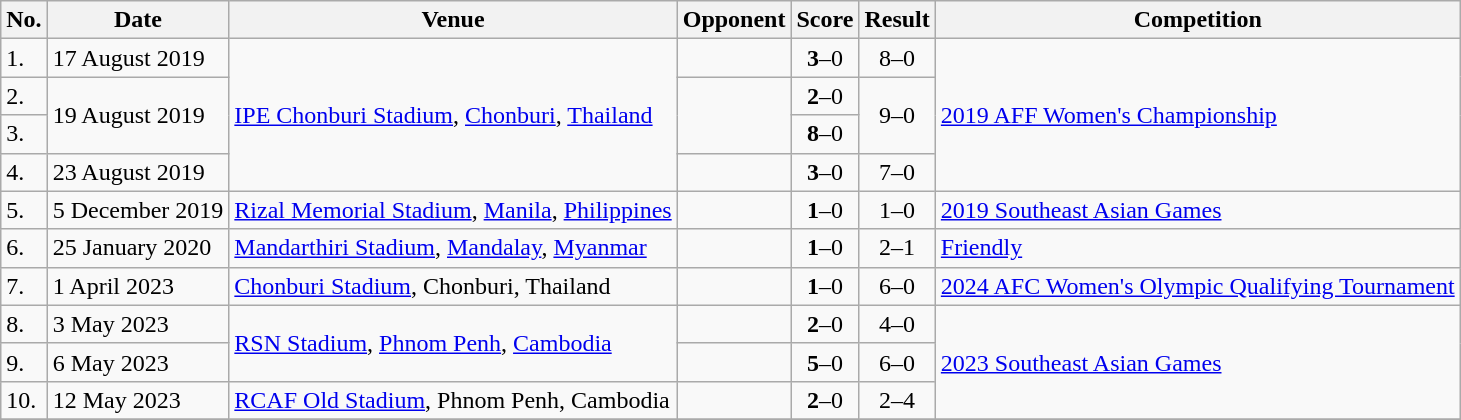<table class="wikitable">
<tr>
<th>No.</th>
<th>Date</th>
<th>Venue</th>
<th>Opponent</th>
<th>Score</th>
<th>Result</th>
<th>Competition</th>
</tr>
<tr>
<td>1.</td>
<td>17 August 2019</td>
<td rowspan=4><a href='#'>IPE Chonburi Stadium</a>, <a href='#'>Chonburi</a>, <a href='#'>Thailand</a></td>
<td></td>
<td align=center><strong>3</strong>–0</td>
<td align=center>8–0</td>
<td rowspan=4><a href='#'>2019 AFF Women's Championship</a></td>
</tr>
<tr>
<td>2.</td>
<td rowspan=2>19 August 2019</td>
<td rowspan=2></td>
<td align=center><strong>2</strong>–0</td>
<td rowspan=2 align=center>9–0</td>
</tr>
<tr>
<td>3.</td>
<td align=center><strong>8</strong>–0</td>
</tr>
<tr>
<td>4.</td>
<td>23 August 2019</td>
<td></td>
<td align=center><strong>3</strong>–0</td>
<td align=center>7–0</td>
</tr>
<tr>
<td>5.</td>
<td>5 December 2019</td>
<td><a href='#'>Rizal Memorial Stadium</a>, <a href='#'>Manila</a>, <a href='#'>Philippines</a></td>
<td></td>
<td align=center><strong>1</strong>–0</td>
<td align=center>1–0</td>
<td><a href='#'>2019 Southeast Asian Games</a></td>
</tr>
<tr>
<td>6.</td>
<td>25 January 2020</td>
<td><a href='#'>Mandarthiri Stadium</a>, <a href='#'>Mandalay</a>, <a href='#'>Myanmar</a></td>
<td></td>
<td align=center><strong>1</strong>–0</td>
<td align=center>2–1</td>
<td><a href='#'>Friendly</a></td>
</tr>
<tr>
<td>7.</td>
<td>1 April 2023</td>
<td><a href='#'>Chonburi Stadium</a>, Chonburi, Thailand</td>
<td></td>
<td align=center><strong>1</strong>–0</td>
<td align=center>6–0</td>
<td><a href='#'>2024 AFC Women's Olympic Qualifying Tournament</a></td>
</tr>
<tr>
<td>8.</td>
<td>3 May 2023</td>
<td rowspan=2><a href='#'>RSN Stadium</a>, <a href='#'>Phnom Penh</a>, <a href='#'>Cambodia</a></td>
<td></td>
<td align=center><strong>2</strong>–0</td>
<td align=center>4–0</td>
<td rowspan=3><a href='#'>2023 Southeast Asian Games</a></td>
</tr>
<tr>
<td>9.</td>
<td>6 May 2023</td>
<td></td>
<td align=center><strong>5</strong>–0</td>
<td align=center>6–0</td>
</tr>
<tr>
<td>10.</td>
<td>12 May 2023</td>
<td><a href='#'>RCAF Old Stadium</a>, Phnom Penh, Cambodia</td>
<td></td>
<td align=center><strong>2</strong>–0</td>
<td align=center>2–4</td>
</tr>
<tr>
</tr>
</table>
